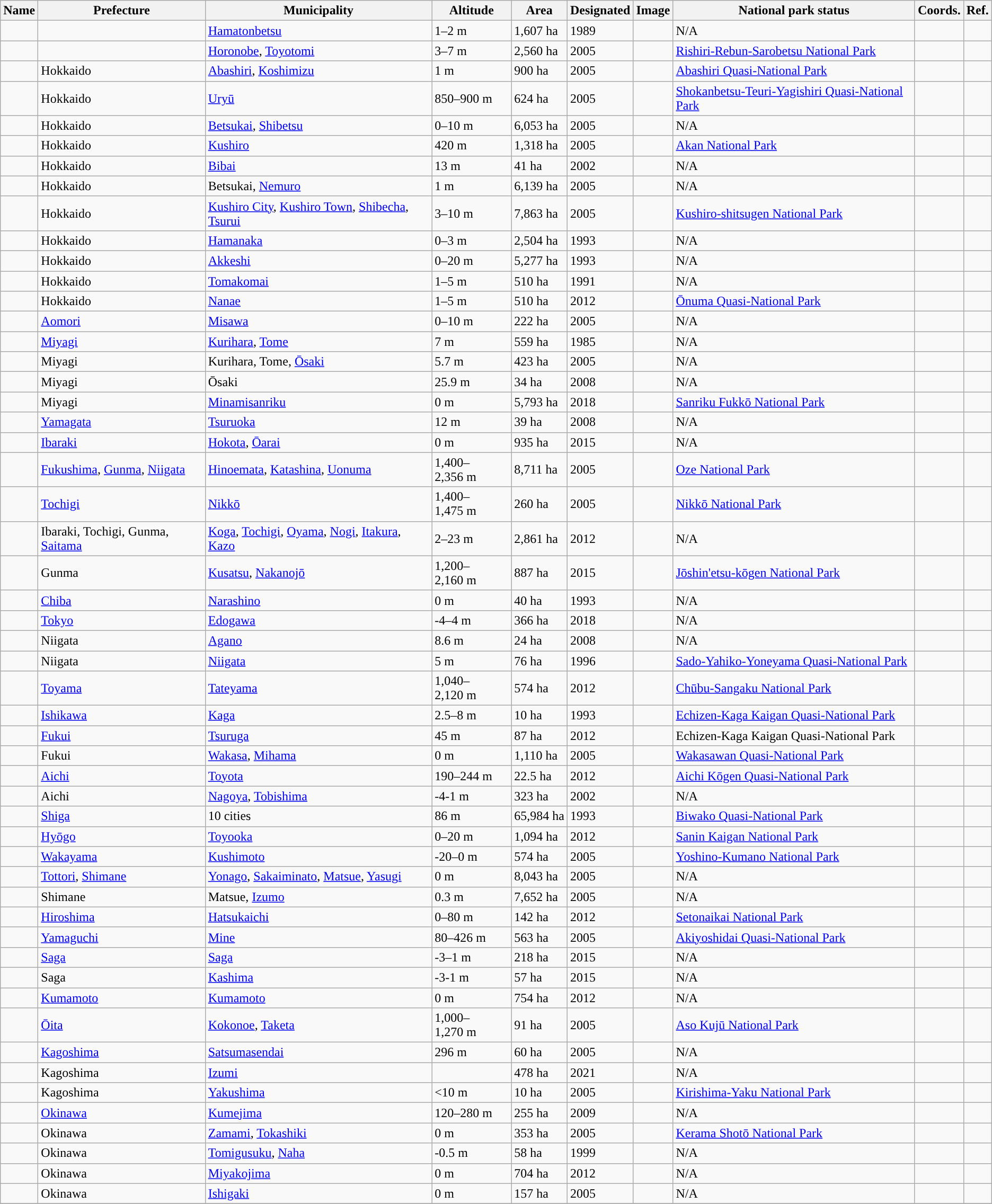<table class="wikitable sortable">
<tr>
<th style="background-color:">Name</th>
<th style="background-color:">Prefecture</th>
<th style="background-color:">Municipality</th>
<th style="background-color:">Altitude</th>
<th style="background-color:">Area</th>
<th style="background-color:">Designated</th>
<th style="background-color:">Image</th>
<th style="background-color:">National park status</th>
<th style="background-color:">Coords.</th>
<th style="background-color:">Ref.</th>
</tr>
<tr>
<td></td>
<td></td>
<td><a href='#'>Hamatonbetsu</a></td>
<td>1–2 m</td>
<td>1,607 ha</td>
<td>1989</td>
<td></td>
<td>N/A</td>
<td></td>
<td></td>
</tr>
<tr>
<td></td>
<td></td>
<td><a href='#'>Horonobe</a>, <a href='#'>Toyotomi</a></td>
<td>3–7 m</td>
<td>2,560 ha</td>
<td>2005</td>
<td></td>
<td><a href='#'>Rishiri-Rebun-Sarobetsu National Park</a></td>
<td></td>
<td></td>
</tr>
<tr>
<td></td>
<td>Hokkaido</td>
<td><a href='#'>Abashiri</a>, <a href='#'>Koshimizu</a></td>
<td>1 m</td>
<td>900 ha</td>
<td>2005</td>
<td></td>
<td><a href='#'>Abashiri Quasi-National Park</a></td>
<td></td>
<td></td>
</tr>
<tr>
<td></td>
<td>Hokkaido</td>
<td><a href='#'>Uryū</a></td>
<td>850–900 m</td>
<td>624 ha</td>
<td>2005</td>
<td></td>
<td><a href='#'>Shokanbetsu-Teuri-Yagishiri Quasi-National Park</a></td>
<td></td>
<td></td>
</tr>
<tr>
<td></td>
<td>Hokkaido</td>
<td><a href='#'>Betsukai</a>, <a href='#'>Shibetsu</a></td>
<td>0–10 m</td>
<td>6,053 ha</td>
<td>2005</td>
<td></td>
<td>N/A</td>
<td></td>
<td></td>
</tr>
<tr>
<td></td>
<td>Hokkaido</td>
<td><a href='#'>Kushiro</a></td>
<td>420 m</td>
<td>1,318 ha</td>
<td>2005</td>
<td></td>
<td><a href='#'>Akan National Park</a></td>
<td></td>
<td></td>
</tr>
<tr>
<td></td>
<td>Hokkaido</td>
<td><a href='#'>Bibai</a></td>
<td>13 m</td>
<td>41 ha</td>
<td>2002</td>
<td></td>
<td>N/A</td>
<td></td>
<td></td>
</tr>
<tr>
<td></td>
<td>Hokkaido</td>
<td>Betsukai, <a href='#'>Nemuro</a></td>
<td>1 m</td>
<td>6,139 ha</td>
<td>2005</td>
<td></td>
<td>N/A</td>
<td></td>
<td></td>
</tr>
<tr>
<td></td>
<td>Hokkaido</td>
<td><a href='#'>Kushiro City</a>, <a href='#'>Kushiro Town</a>, <a href='#'>Shibecha</a>, <a href='#'>Tsurui</a></td>
<td>3–10 m</td>
<td>7,863 ha</td>
<td>2005</td>
<td></td>
<td><a href='#'>Kushiro-shitsugen National Park</a></td>
<td></td>
<td></td>
</tr>
<tr>
<td></td>
<td>Hokkaido</td>
<td><a href='#'>Hamanaka</a></td>
<td>0–3 m</td>
<td>2,504 ha</td>
<td>1993</td>
<td></td>
<td>N/A</td>
<td></td>
<td></td>
</tr>
<tr>
<td></td>
<td>Hokkaido</td>
<td><a href='#'>Akkeshi</a></td>
<td>0–20 m</td>
<td>5,277 ha</td>
<td>1993</td>
<td></td>
<td>N/A</td>
<td></td>
<td></td>
</tr>
<tr>
<td></td>
<td>Hokkaido</td>
<td><a href='#'>Tomakomai</a></td>
<td>1–5 m</td>
<td>510 ha</td>
<td>1991</td>
<td></td>
<td>N/A</td>
<td></td>
<td></td>
</tr>
<tr>
<td></td>
<td>Hokkaido</td>
<td><a href='#'>Nanae</a></td>
<td>1–5 m</td>
<td>510 ha</td>
<td>2012</td>
<td></td>
<td><a href='#'>Ōnuma Quasi-National Park</a></td>
<td></td>
<td></td>
</tr>
<tr>
<td></td>
<td><a href='#'>Aomori</a></td>
<td><a href='#'>Misawa</a></td>
<td>0–10 m</td>
<td>222 ha</td>
<td>2005</td>
<td></td>
<td>N/A</td>
<td></td>
<td></td>
</tr>
<tr>
<td></td>
<td><a href='#'>Miyagi</a></td>
<td><a href='#'>Kurihara</a>, <a href='#'>Tome</a></td>
<td>7 m</td>
<td>559 ha</td>
<td>1985</td>
<td></td>
<td>N/A</td>
<td></td>
<td></td>
</tr>
<tr>
<td></td>
<td>Miyagi</td>
<td>Kurihara, Tome, <a href='#'>Ōsaki</a></td>
<td>5.7 m</td>
<td>423 ha</td>
<td>2005</td>
<td></td>
<td>N/A</td>
<td></td>
<td></td>
</tr>
<tr>
<td></td>
<td>Miyagi</td>
<td>Ōsaki</td>
<td>25.9 m</td>
<td>34 ha</td>
<td>2008</td>
<td></td>
<td>N/A</td>
<td></td>
<td></td>
</tr>
<tr>
<td></td>
<td>Miyagi</td>
<td><a href='#'>Minamisanriku</a></td>
<td>0 m</td>
<td>5,793 ha</td>
<td>2018</td>
<td></td>
<td><a href='#'>Sanriku Fukkō National Park</a></td>
<td></td>
<td></td>
</tr>
<tr>
<td></td>
<td><a href='#'>Yamagata</a></td>
<td><a href='#'>Tsuruoka</a></td>
<td>12 m</td>
<td>39 ha</td>
<td>2008</td>
<td></td>
<td>N/A</td>
<td></td>
<td></td>
</tr>
<tr>
<td></td>
<td><a href='#'>Ibaraki</a></td>
<td><a href='#'>Hokota</a>, <a href='#'>Ōarai</a></td>
<td>0 m</td>
<td>935 ha</td>
<td>2015</td>
<td></td>
<td>N/A</td>
<td></td>
<td></td>
</tr>
<tr>
<td></td>
<td><a href='#'>Fukushima</a>, <a href='#'>Gunma</a>, <a href='#'>Niigata</a></td>
<td><a href='#'>Hinoemata</a>, <a href='#'>Katashina</a>, <a href='#'>Uonuma</a></td>
<td>1,400–2,356 m</td>
<td>8,711 ha</td>
<td>2005</td>
<td></td>
<td><a href='#'>Oze National Park</a></td>
<td></td>
<td></td>
</tr>
<tr>
<td></td>
<td><a href='#'>Tochigi</a></td>
<td><a href='#'>Nikkō</a></td>
<td>1,400–1,475 m</td>
<td>260 ha</td>
<td>2005</td>
<td></td>
<td><a href='#'>Nikkō National Park</a></td>
<td></td>
<td></td>
</tr>
<tr>
<td></td>
<td>Ibaraki, Tochigi, Gunma, <a href='#'>Saitama</a></td>
<td><a href='#'>Koga</a>, <a href='#'>Tochigi</a>, <a href='#'>Oyama</a>, <a href='#'>Nogi</a>, <a href='#'>Itakura</a>, <a href='#'>Kazo</a></td>
<td>2–23 m</td>
<td>2,861 ha</td>
<td>2012</td>
<td></td>
<td>N/A</td>
<td></td>
<td></td>
</tr>
<tr>
<td></td>
<td>Gunma</td>
<td><a href='#'>Kusatsu</a>, <a href='#'>Nakanojō</a></td>
<td>1,200–2,160 m</td>
<td>887 ha</td>
<td>2015</td>
<td></td>
<td><a href='#'>Jōshin'etsu-kōgen National Park</a></td>
<td></td>
<td></td>
</tr>
<tr>
<td></td>
<td><a href='#'>Chiba</a></td>
<td><a href='#'>Narashino</a></td>
<td>0 m</td>
<td>40 ha</td>
<td>1993</td>
<td></td>
<td>N/A</td>
<td></td>
<td></td>
</tr>
<tr>
<td></td>
<td><a href='#'>Tokyo</a></td>
<td><a href='#'>Edogawa</a></td>
<td>-4–4 m</td>
<td>366 ha</td>
<td>2018</td>
<td></td>
<td>N/A</td>
<td></td>
<td></td>
</tr>
<tr>
<td></td>
<td>Niigata</td>
<td><a href='#'>Agano</a></td>
<td>8.6 m</td>
<td>24 ha</td>
<td>2008</td>
<td></td>
<td>N/A</td>
<td></td>
<td></td>
</tr>
<tr>
<td></td>
<td>Niigata</td>
<td><a href='#'>Niigata</a></td>
<td>5 m</td>
<td>76 ha</td>
<td>1996</td>
<td></td>
<td><a href='#'>Sado-Yahiko-Yoneyama Quasi-National Park</a></td>
<td></td>
<td></td>
</tr>
<tr>
<td></td>
<td><a href='#'>Toyama</a></td>
<td><a href='#'>Tateyama</a></td>
<td>1,040–2,120 m</td>
<td>574 ha</td>
<td>2012</td>
<td></td>
<td><a href='#'>Chūbu-Sangaku National Park</a></td>
<td></td>
<td></td>
</tr>
<tr>
<td></td>
<td><a href='#'>Ishikawa</a></td>
<td><a href='#'>Kaga</a></td>
<td>2.5–8 m</td>
<td>10 ha</td>
<td>1993</td>
<td></td>
<td><a href='#'>Echizen-Kaga Kaigan Quasi-National Park</a></td>
<td></td>
<td></td>
</tr>
<tr>
<td></td>
<td><a href='#'>Fukui</a></td>
<td><a href='#'>Tsuruga</a></td>
<td>45 m</td>
<td>87 ha</td>
<td>2012</td>
<td></td>
<td>Echizen-Kaga Kaigan Quasi-National Park</td>
<td></td>
<td></td>
</tr>
<tr>
<td></td>
<td>Fukui</td>
<td><a href='#'>Wakasa</a>, <a href='#'>Mihama</a></td>
<td>0 m</td>
<td>1,110 ha</td>
<td>2005</td>
<td></td>
<td><a href='#'>Wakasawan Quasi-National Park</a></td>
<td></td>
<td></td>
</tr>
<tr>
<td></td>
<td><a href='#'>Aichi</a></td>
<td><a href='#'>Toyota</a></td>
<td>190–244 m</td>
<td>22.5 ha</td>
<td>2012</td>
<td></td>
<td><a href='#'>Aichi Kōgen Quasi-National Park</a></td>
<td></td>
<td></td>
</tr>
<tr>
<td></td>
<td>Aichi</td>
<td><a href='#'>Nagoya</a>, <a href='#'>Tobishima</a></td>
<td>-4-1 m</td>
<td>323 ha</td>
<td>2002</td>
<td></td>
<td>N/A</td>
<td></td>
<td></td>
</tr>
<tr>
<td></td>
<td><a href='#'>Shiga</a></td>
<td>10 cities</td>
<td>86 m</td>
<td>65,984 ha</td>
<td>1993</td>
<td></td>
<td><a href='#'>Biwako Quasi-National Park</a></td>
<td></td>
<td></td>
</tr>
<tr>
<td></td>
<td><a href='#'>Hyōgo</a></td>
<td><a href='#'>Toyooka</a></td>
<td>0–20 m</td>
<td>1,094 ha</td>
<td>2012</td>
<td></td>
<td><a href='#'>Sanin Kaigan National Park</a></td>
<td></td>
<td></td>
</tr>
<tr>
<td></td>
<td><a href='#'>Wakayama</a></td>
<td><a href='#'>Kushimoto</a></td>
<td>-20–0 m</td>
<td>574 ha</td>
<td>2005</td>
<td></td>
<td><a href='#'>Yoshino-Kumano National Park</a></td>
<td></td>
<td></td>
</tr>
<tr>
<td></td>
<td><a href='#'>Tottori</a>, <a href='#'>Shimane</a></td>
<td><a href='#'>Yonago</a>, <a href='#'>Sakaiminato</a>, <a href='#'>Matsue</a>, <a href='#'>Yasugi</a></td>
<td>0 m</td>
<td>8,043 ha</td>
<td>2005</td>
<td></td>
<td>N/A</td>
<td></td>
<td></td>
</tr>
<tr>
<td></td>
<td>Shimane</td>
<td>Matsue, <a href='#'>Izumo</a></td>
<td>0.3 m</td>
<td>7,652 ha</td>
<td>2005</td>
<td></td>
<td>N/A</td>
<td></td>
<td></td>
</tr>
<tr>
<td></td>
<td><a href='#'>Hiroshima</a></td>
<td><a href='#'>Hatsukaichi</a></td>
<td>0–80 m</td>
<td>142 ha</td>
<td>2012</td>
<td></td>
<td><a href='#'>Setonaikai National Park</a></td>
<td></td>
<td></td>
</tr>
<tr>
<td></td>
<td><a href='#'>Yamaguchi</a></td>
<td><a href='#'>Mine</a></td>
<td>80–426 m</td>
<td>563 ha</td>
<td>2005</td>
<td></td>
<td><a href='#'>Akiyoshidai Quasi-National Park</a></td>
<td></td>
<td></td>
</tr>
<tr>
<td></td>
<td><a href='#'>Saga</a></td>
<td><a href='#'>Saga</a></td>
<td>-3–1 m</td>
<td>218 ha</td>
<td>2015</td>
<td></td>
<td>N/A</td>
<td></td>
<td></td>
</tr>
<tr>
<td></td>
<td>Saga</td>
<td><a href='#'>Kashima</a></td>
<td>-3-1 m</td>
<td>57 ha</td>
<td>2015</td>
<td></td>
<td>N/A</td>
<td></td>
<td></td>
</tr>
<tr>
<td></td>
<td><a href='#'>Kumamoto</a></td>
<td><a href='#'>Kumamoto</a></td>
<td>0 m</td>
<td>754 ha</td>
<td>2012</td>
<td></td>
<td>N/A</td>
<td></td>
<td></td>
</tr>
<tr>
<td></td>
<td><a href='#'>Ōita</a></td>
<td><a href='#'>Kokonoe</a>, <a href='#'>Taketa</a></td>
<td>1,000–1,270 m</td>
<td>91 ha</td>
<td>2005</td>
<td></td>
<td><a href='#'>Aso Kujū National Park</a></td>
<td></td>
<td></td>
</tr>
<tr>
<td></td>
<td><a href='#'>Kagoshima</a></td>
<td><a href='#'>Satsumasendai</a></td>
<td>296 m</td>
<td>60 ha</td>
<td>2005</td>
<td></td>
<td>N/A</td>
<td></td>
<td></td>
</tr>
<tr>
<td></td>
<td>Kagoshima</td>
<td><a href='#'>Izumi</a></td>
<td></td>
<td>478 ha</td>
<td>2021</td>
<td></td>
<td>N/A</td>
<td></td>
<td></td>
</tr>
<tr>
<td></td>
<td>Kagoshima</td>
<td><a href='#'>Yakushima</a></td>
<td><10 m</td>
<td>10 ha</td>
<td>2005</td>
<td></td>
<td><a href='#'>Kirishima-Yaku National Park</a></td>
<td></td>
<td></td>
</tr>
<tr>
<td></td>
<td><a href='#'>Okinawa</a></td>
<td><a href='#'>Kumejima</a></td>
<td>120–280 m</td>
<td>255 ha</td>
<td>2009</td>
<td></td>
<td>N/A</td>
<td></td>
<td></td>
</tr>
<tr>
<td></td>
<td>Okinawa</td>
<td><a href='#'>Zamami</a>, <a href='#'>Tokashiki</a></td>
<td>0 m</td>
<td>353 ha</td>
<td>2005</td>
<td></td>
<td><a href='#'>Kerama Shotō National Park</a></td>
<td></td>
<td></td>
</tr>
<tr>
<td></td>
<td>Okinawa</td>
<td><a href='#'>Tomigusuku</a>, <a href='#'>Naha</a></td>
<td>-0.5 m</td>
<td>58 ha</td>
<td>1999</td>
<td></td>
<td>N/A</td>
<td></td>
<td></td>
</tr>
<tr>
<td></td>
<td>Okinawa</td>
<td><a href='#'>Miyakojima</a></td>
<td>0 m</td>
<td>704 ha</td>
<td>2012</td>
<td></td>
<td>N/A</td>
<td></td>
<td></td>
</tr>
<tr>
<td></td>
<td>Okinawa</td>
<td><a href='#'>Ishigaki</a></td>
<td>0 m</td>
<td>157 ha</td>
<td>2005</td>
<td></td>
<td>N/A</td>
<td></td>
<td></td>
</tr>
<tr>
</tr>
</table>
